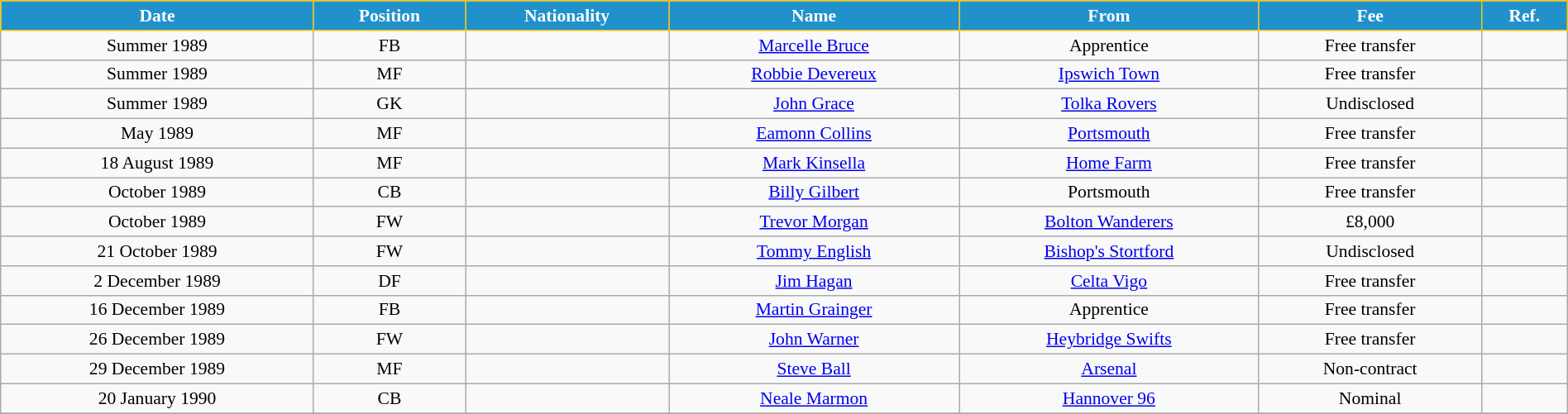<table class="wikitable" style="text-align:center; font-size:90%; width:100%;">
<tr>
<th style="background:#2191CC; color:white; border:1px solid #F7C408; text-align:center;">Date</th>
<th style="background:#2191CC; color:white; border:1px solid #F7C408; text-align:center;">Position</th>
<th style="background:#2191CC; color:white; border:1px solid #F7C408; text-align:center;">Nationality</th>
<th style="background:#2191CC; color:white; border:1px solid #F7C408; text-align:center;">Name</th>
<th style="background:#2191CC; color:white; border:1px solid #F7C408; text-align:center;">From</th>
<th style="background:#2191CC; color:white; border:1px solid #F7C408; text-align:center;">Fee</th>
<th style="background:#2191CC; color:white; border:1px solid #F7C408; text-align:center;">Ref.</th>
</tr>
<tr>
<td>Summer 1989</td>
<td>FB</td>
<td></td>
<td><a href='#'>Marcelle Bruce</a></td>
<td>Apprentice</td>
<td>Free transfer</td>
<td></td>
</tr>
<tr>
<td>Summer 1989</td>
<td>MF</td>
<td></td>
<td><a href='#'>Robbie Devereux</a></td>
<td> <a href='#'>Ipswich Town</a></td>
<td>Free transfer</td>
<td></td>
</tr>
<tr>
<td>Summer 1989</td>
<td>GK</td>
<td></td>
<td><a href='#'>John Grace</a></td>
<td> <a href='#'>Tolka Rovers</a></td>
<td>Undisclosed</td>
<td></td>
</tr>
<tr>
<td>May 1989</td>
<td>MF</td>
<td></td>
<td><a href='#'>Eamonn Collins</a></td>
<td> <a href='#'>Portsmouth</a></td>
<td>Free transfer</td>
<td></td>
</tr>
<tr>
<td>18 August 1989</td>
<td>MF</td>
<td></td>
<td><a href='#'>Mark Kinsella</a></td>
<td> <a href='#'>Home Farm</a></td>
<td>Free transfer</td>
<td></td>
</tr>
<tr>
<td>October 1989</td>
<td>CB</td>
<td></td>
<td><a href='#'>Billy Gilbert</a></td>
<td> Portsmouth</td>
<td>Free transfer</td>
<td></td>
</tr>
<tr>
<td>October 1989</td>
<td>FW</td>
<td></td>
<td><a href='#'>Trevor Morgan</a></td>
<td> <a href='#'>Bolton Wanderers</a></td>
<td>£8,000</td>
<td></td>
</tr>
<tr>
<td>21 October 1989</td>
<td>FW</td>
<td></td>
<td><a href='#'>Tommy English</a></td>
<td> <a href='#'>Bishop's Stortford</a></td>
<td>Undisclosed</td>
<td></td>
</tr>
<tr>
<td>2 December 1989</td>
<td>DF</td>
<td></td>
<td><a href='#'>Jim Hagan</a></td>
<td> <a href='#'>Celta Vigo</a></td>
<td>Free transfer</td>
<td></td>
</tr>
<tr>
<td>16 December 1989</td>
<td>FB</td>
<td></td>
<td><a href='#'>Martin Grainger</a></td>
<td>Apprentice</td>
<td>Free transfer</td>
<td></td>
</tr>
<tr>
<td>26 December 1989</td>
<td>FW</td>
<td></td>
<td><a href='#'>John Warner</a></td>
<td> <a href='#'>Heybridge Swifts</a></td>
<td>Free transfer</td>
<td></td>
</tr>
<tr>
<td>29 December 1989</td>
<td>MF</td>
<td></td>
<td><a href='#'>Steve Ball</a></td>
<td> <a href='#'>Arsenal</a></td>
<td>Non-contract</td>
<td></td>
</tr>
<tr>
<td>20 January 1990</td>
<td>CB</td>
<td></td>
<td><a href='#'>Neale Marmon</a></td>
<td> <a href='#'>Hannover 96</a></td>
<td>Nominal</td>
<td></td>
</tr>
<tr>
</tr>
</table>
